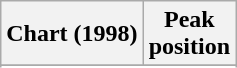<table class="wikitable sortable">
<tr>
<th>Chart (1998)</th>
<th>Peak<br>position</th>
</tr>
<tr>
</tr>
<tr>
</tr>
</table>
